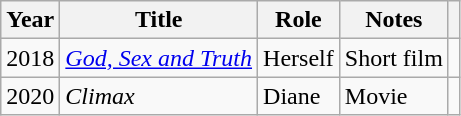<table class="wikitable">
<tr>
<th scope="col">Year</th>
<th scope="col">Title</th>
<th scope="col">Role</th>
<th scope="col">Notes</th>
<th></th>
</tr>
<tr>
<td>2018</td>
<td><em><a href='#'>God, Sex and Truth</a></em></td>
<td>Herself</td>
<td>Short film</td>
<td></td>
</tr>
<tr>
<td>2020</td>
<td><em>Climax</em></td>
<td>Diane</td>
<td>Movie</td>
<td></td>
</tr>
</table>
